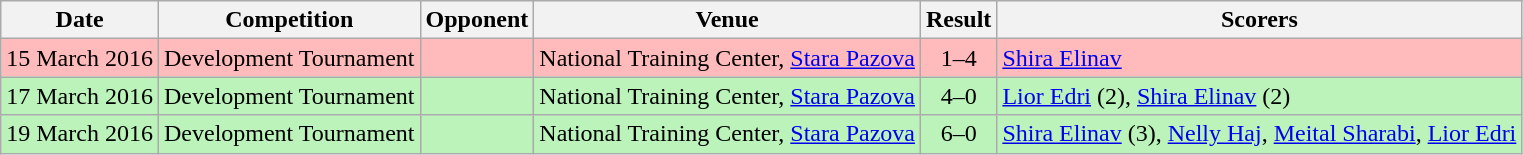<table class="wikitable">
<tr>
<th>Date</th>
<th>Competition</th>
<th>Opponent</th>
<th>Venue</th>
<th>Result</th>
<th>Scorers</th>
</tr>
<tr bgcolor="#FFBBBB">
<td>15 March 2016</td>
<td>Development Tournament</td>
<td></td>
<td>National Training Center, <a href='#'>Stara Pazova</a></td>
<td align=center>1–4</td>
<td><a href='#'>Shira Elinav</a></td>
</tr>
<tr bgcolor="#BBF3BB">
<td>17 March 2016</td>
<td>Development Tournament</td>
<td></td>
<td>National Training Center, <a href='#'>Stara Pazova</a></td>
<td align=center>4–0</td>
<td><a href='#'>Lior Edri</a> (2), <a href='#'>Shira Elinav</a> (2)</td>
</tr>
<tr bgcolor="#BBF3BB">
<td>19 March 2016</td>
<td>Development Tournament</td>
<td></td>
<td>National Training Center, <a href='#'>Stara Pazova</a></td>
<td align=center>6–0</td>
<td><a href='#'>Shira Elinav</a> (3), <a href='#'>Nelly Haj</a>, <a href='#'>Meital Sharabi</a>, <a href='#'>Lior Edri</a></td>
</tr>
</table>
